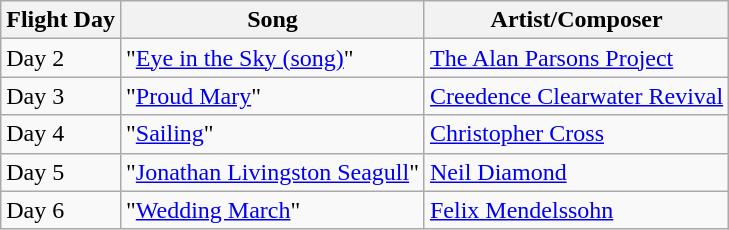<table class="wikitable">
<tr>
<th>Flight Day</th>
<th>Song</th>
<th>Artist/Composer</th>
</tr>
<tr>
<td>Day 2</td>
<td>"<a href='#'>Eye in the Sky (song)</a>"</td>
<td><a href='#'>The Alan Parsons Project</a></td>
</tr>
<tr>
<td>Day 3</td>
<td>"<a href='#'>Proud Mary</a>"</td>
<td><a href='#'>Creedence Clearwater Revival</a></td>
</tr>
<tr>
<td>Day 4</td>
<td>"<a href='#'>Sailing</a>"</td>
<td><a href='#'>Christopher Cross</a></td>
</tr>
<tr>
<td>Day 5</td>
<td>"<a href='#'>Jonathan Livingston Seagull</a>"</td>
<td><a href='#'>Neil Diamond</a></td>
</tr>
<tr>
<td>Day 6</td>
<td>"<a href='#'>Wedding March</a>"</td>
<td><a href='#'>Felix Mendelssohn</a></td>
</tr>
</table>
